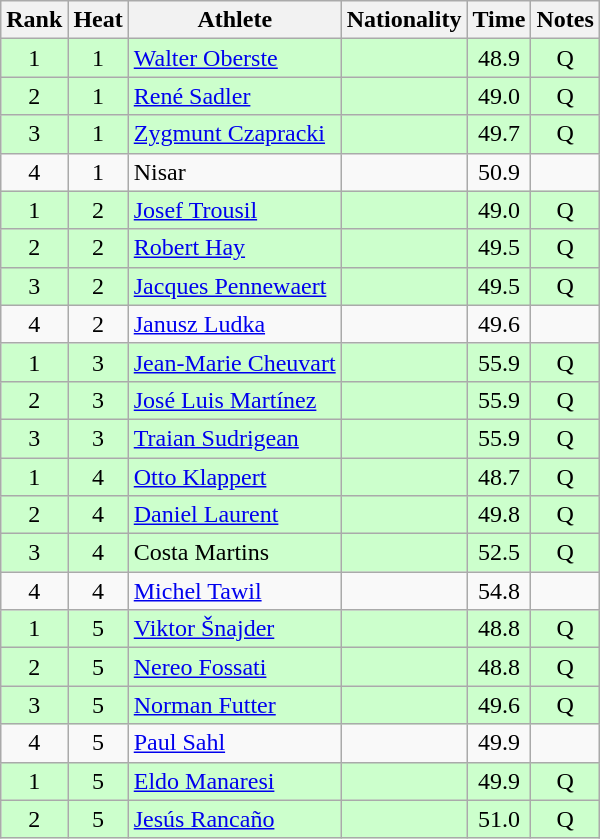<table class="wikitable sortable" style="text-align:center">
<tr>
<th>Rank</th>
<th>Heat</th>
<th>Athlete</th>
<th>Nationality</th>
<th>Time</th>
<th>Notes</th>
</tr>
<tr bgcolor=ccffcc>
<td>1</td>
<td>1</td>
<td align=left><a href='#'>Walter Oberste</a></td>
<td align=left></td>
<td>48.9</td>
<td>Q</td>
</tr>
<tr bgcolor=ccffcc>
<td>2</td>
<td>1</td>
<td align=left><a href='#'>René Sadler</a></td>
<td align=left></td>
<td>49.0</td>
<td>Q</td>
</tr>
<tr bgcolor=ccffcc>
<td>3</td>
<td>1</td>
<td align=left><a href='#'>Zygmunt Czapracki</a></td>
<td align=left></td>
<td>49.7</td>
<td>Q</td>
</tr>
<tr>
<td>4</td>
<td>1</td>
<td align=left>Nisar</td>
<td align=left></td>
<td>50.9</td>
<td></td>
</tr>
<tr bgcolor=ccffcc>
<td>1</td>
<td>2</td>
<td align=left><a href='#'>Josef Trousil</a></td>
<td align=left></td>
<td>49.0</td>
<td>Q</td>
</tr>
<tr bgcolor=ccffcc>
<td>2</td>
<td>2</td>
<td align=left><a href='#'>Robert Hay</a></td>
<td align=left></td>
<td>49.5</td>
<td>Q</td>
</tr>
<tr bgcolor=ccffcc>
<td>3</td>
<td>2</td>
<td align=left><a href='#'>Jacques Pennewaert</a></td>
<td align=left></td>
<td>49.5</td>
<td>Q</td>
</tr>
<tr>
<td>4</td>
<td>2</td>
<td align=left><a href='#'>Janusz Ludka</a></td>
<td align=left></td>
<td>49.6</td>
<td></td>
</tr>
<tr bgcolor=ccffcc>
<td>1</td>
<td>3</td>
<td align=left><a href='#'>Jean-Marie Cheuvart</a></td>
<td align=left></td>
<td>55.9</td>
<td>Q</td>
</tr>
<tr bgcolor=ccffcc>
<td>2</td>
<td>3</td>
<td align=left><a href='#'>José Luis Martínez</a></td>
<td align=left></td>
<td>55.9</td>
<td>Q</td>
</tr>
<tr bgcolor=ccffcc>
<td>3</td>
<td>3</td>
<td align=left><a href='#'>Traian Sudrigean</a></td>
<td align=left></td>
<td>55.9</td>
<td>Q</td>
</tr>
<tr bgcolor=ccffcc>
<td>1</td>
<td>4</td>
<td align=left><a href='#'>Otto Klappert</a></td>
<td align=left></td>
<td>48.7</td>
<td>Q</td>
</tr>
<tr bgcolor=ccffcc>
<td>2</td>
<td>4</td>
<td align=left><a href='#'>Daniel Laurent</a></td>
<td align=left></td>
<td>49.8</td>
<td>Q</td>
</tr>
<tr bgcolor=ccffcc>
<td>3</td>
<td>4</td>
<td align=left>Costa Martins</td>
<td align=left></td>
<td>52.5</td>
<td>Q</td>
</tr>
<tr>
<td>4</td>
<td>4</td>
<td align=left><a href='#'>Michel Tawil</a></td>
<td align=left></td>
<td>54.8</td>
<td></td>
</tr>
<tr bgcolor=ccffcc>
<td>1</td>
<td>5</td>
<td align=left><a href='#'>Viktor Šnajder</a></td>
<td align=left></td>
<td>48.8</td>
<td>Q</td>
</tr>
<tr bgcolor=ccffcc>
<td>2</td>
<td>5</td>
<td align=left><a href='#'>Nereo Fossati</a></td>
<td align=left></td>
<td>48.8</td>
<td>Q</td>
</tr>
<tr bgcolor=ccffcc>
<td>3</td>
<td>5</td>
<td align=left><a href='#'>Norman Futter</a></td>
<td align=left></td>
<td>49.6</td>
<td>Q</td>
</tr>
<tr>
<td>4</td>
<td>5</td>
<td align=left><a href='#'>Paul Sahl</a></td>
<td align=left></td>
<td>49.9</td>
<td></td>
</tr>
<tr bgcolor=ccffcc>
<td>1</td>
<td>5</td>
<td align=left><a href='#'>Eldo Manaresi</a></td>
<td align=left></td>
<td>49.9</td>
<td>Q</td>
</tr>
<tr bgcolor=ccffcc>
<td>2</td>
<td>5</td>
<td align=left><a href='#'>Jesús Rancaño</a></td>
<td align=left></td>
<td>51.0</td>
<td>Q</td>
</tr>
</table>
